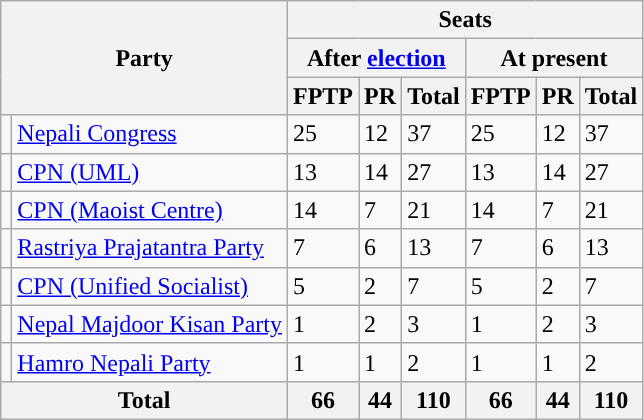<table class="wikitable">
<tr>
<th colspan="2" rowspan="3">Party</th>
<th colspan="6">Seats</th>
</tr>
<tr>
<th colspan="3">After <a href='#'>election</a></th>
<th colspan="3">At present</th>
</tr>
<tr>
<th>FPTP</th>
<th>PR</th>
<th>Total</th>
<th>FPTP</th>
<th>PR</th>
<th>Total</th>
</tr>
<tr>
<td></td>
<td><a href='#'>Nepali Congress</a></td>
<td>25</td>
<td>12</td>
<td>37</td>
<td>25</td>
<td>12</td>
<td>37</td>
</tr>
<tr>
<td></td>
<td><a href='#'>CPN (UML)</a></td>
<td>13</td>
<td>14</td>
<td>27</td>
<td>13</td>
<td>14</td>
<td>27</td>
</tr>
<tr>
<td></td>
<td><a href='#'>CPN (Maoist Centre)</a></td>
<td>14</td>
<td>7</td>
<td>21</td>
<td>14</td>
<td>7</td>
<td>21</td>
</tr>
<tr>
<td></td>
<td><a href='#'>Rastriya Prajatantra Party</a></td>
<td>7</td>
<td>6</td>
<td>13</td>
<td>7</td>
<td>6</td>
<td>13</td>
</tr>
<tr>
<td></td>
<td><a href='#'>CPN (Unified Socialist)</a></td>
<td>5</td>
<td>2</td>
<td>7</td>
<td>5</td>
<td>2</td>
<td>7</td>
</tr>
<tr>
<td></td>
<td><a href='#'>Nepal Majdoor Kisan Party</a></td>
<td>1</td>
<td>2</td>
<td>3</td>
<td>1</td>
<td>2</td>
<td>3</td>
</tr>
<tr>
<td></td>
<td><a href='#'>Hamro Nepali Party</a></td>
<td>1</td>
<td>1</td>
<td>2</td>
<td>1</td>
<td>1</td>
<td>2</td>
</tr>
<tr>
<th colspan="2">Total</th>
<th>66</th>
<th>44</th>
<th>110</th>
<th>66</th>
<th>44</th>
<th>110</th>
</tr>
</table>
